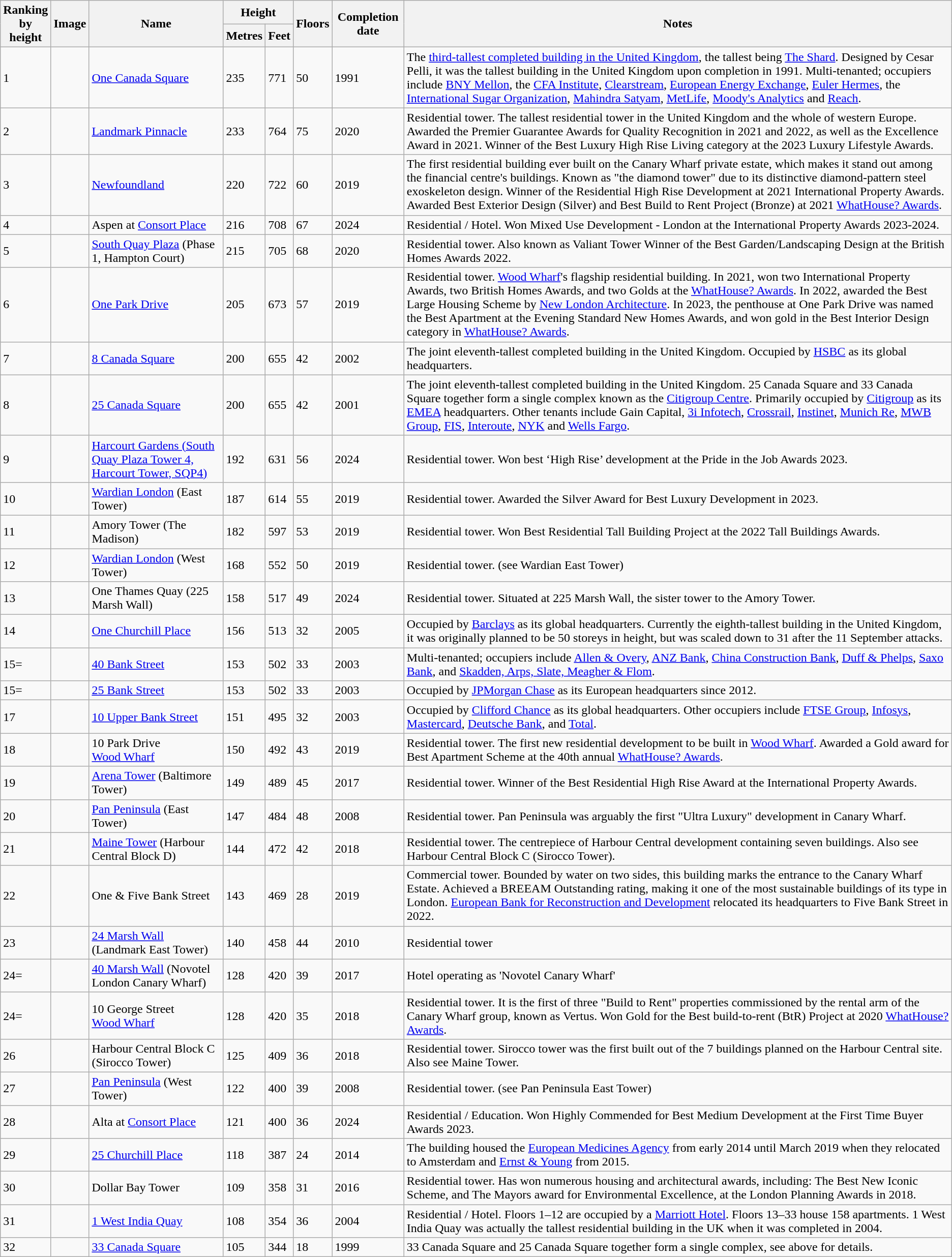<table class="wikitable sortable">
<tr>
<th rowspan=2>Ranking<br>by<br>height</th>
<th rowspan=2 class="unsortable">Image</th>
<th rowspan=2>Name</th>
<th colspan=2>Height</th>
<th rowspan=2>Floors</th>
<th rowspan=2>Completion date</th>
<th rowspan=2 class="unsortable">Notes</th>
</tr>
<tr>
<th>Metres</th>
<th>Feet</th>
</tr>
<tr>
<td>1</td>
<td></td>
<td><a href='#'>One Canada Square</a></td>
<td>235</td>
<td>771</td>
<td>50</td>
<td>1991</td>
<td>The <a href='#'>third-tallest completed building in the United Kingdom</a>, the tallest being <a href='#'>The Shard</a>. Designed by Cesar Pelli, it was the tallest building in the United Kingdom upon completion in 1991. Multi-tenanted; occupiers include <a href='#'>BNY Mellon</a>, the <a href='#'>CFA Institute</a>, <a href='#'>Clearstream</a>, <a href='#'>European Energy Exchange</a>, <a href='#'>Euler Hermes</a>, the <a href='#'>International Sugar Organization</a>, <a href='#'>Mahindra Satyam</a>, <a href='#'>MetLife</a>, <a href='#'>Moody's Analytics</a> and <a href='#'>Reach</a>.</td>
</tr>
<tr>
<td>2</td>
<td></td>
<td><a href='#'>Landmark Pinnacle</a></td>
<td>233</td>
<td>764</td>
<td>75</td>
<td>2020</td>
<td>Residential tower. The tallest residential tower in the United Kingdom and the whole of western Europe. Awarded the Premier Guarantee Awards for Quality Recognition in 2021 and 2022, as well as the Excellence Award in 2021. Winner of the Best Luxury High Rise Living category at the 2023 Luxury Lifestyle Awards.</td>
</tr>
<tr>
<td>3</td>
<td></td>
<td><a href='#'>Newfoundland</a></td>
<td>220</td>
<td>722</td>
<td>60</td>
<td>2019</td>
<td>The first residential building ever built on the Canary Wharf private estate, which makes it stand out among the financial centre's buildings. Known as "the diamond tower" due to its distinctive diamond-pattern steel exoskeleton design. Winner of the Residential High Rise Development at 2021 International Property Awards. Awarded Best Exterior Design (Silver) and Best Build to Rent Project (Bronze) at 2021 <a href='#'>WhatHouse? Awards</a>.</td>
</tr>
<tr>
<td>4</td>
<td></td>
<td>Aspen at <a href='#'>Consort Place</a></td>
<td>216</td>
<td>708</td>
<td>67</td>
<td>2024</td>
<td>Residential / Hotel. Won Mixed Use Development - London at the International Property Awards 2023-2024.</td>
</tr>
<tr>
<td>5</td>
<td></td>
<td><a href='#'>South Quay Plaza</a> (Phase 1, Hampton Court)</td>
<td>215</td>
<td>705</td>
<td>68</td>
<td>2020</td>
<td>Residential tower. Also known as Valiant Tower Winner of the Best Garden/Landscaping Design at the British Homes Awards 2022.</td>
</tr>
<tr>
<td>6</td>
<td></td>
<td><a href='#'>One Park Drive</a></td>
<td>205</td>
<td>673</td>
<td>57</td>
<td>2019</td>
<td>Residential tower. <a href='#'>Wood Wharf</a>'s flagship residential building. In 2021, won two International Property Awards, two British Homes Awards, and two Golds at the <a href='#'>WhatHouse? Awards</a>. In 2022, awarded the Best Large Housing Scheme by <a href='#'>New London Architecture</a>.  In 2023, the penthouse at One Park Drive was named the Best Apartment at the Evening Standard New Homes Awards, and won gold in the Best Interior Design category in <a href='#'>WhatHouse? Awards</a>.</td>
</tr>
<tr>
<td>7</td>
<td></td>
<td><a href='#'>8 Canada Square</a></td>
<td>200</td>
<td>655</td>
<td>42</td>
<td>2002</td>
<td>The joint eleventh-tallest completed building in the United Kingdom. Occupied by <a href='#'>HSBC</a> as its global headquarters.</td>
</tr>
<tr>
<td>8</td>
<td></td>
<td><a href='#'>25 Canada Square</a></td>
<td>200</td>
<td>655</td>
<td>42</td>
<td>2001</td>
<td>The joint eleventh-tallest completed building in the United Kingdom. 25 Canada Square and 33 Canada Square together form a single complex known as the <a href='#'>Citigroup Centre</a>. Primarily occupied by <a href='#'>Citigroup</a> as its <a href='#'>EMEA</a> headquarters. Other tenants include Gain Capital, <a href='#'>3i Infotech</a>, <a href='#'>Crossrail</a>, <a href='#'>Instinet</a>, <a href='#'>Munich Re</a>, <a href='#'>MWB Group</a>, <a href='#'>FIS</a>, <a href='#'>Interoute</a>, <a href='#'>NYK</a> and <a href='#'>Wells Fargo</a>.</td>
</tr>
<tr>
<td>9</td>
<td></td>
<td><a href='#'>Harcourt Gardens (South Quay Plaza Tower 4, Harcourt Tower, SQP4)</a></td>
<td>192</td>
<td>631</td>
<td>56</td>
<td>2024</td>
<td>Residential tower. Won best ‘High Rise’ development at the Pride in the Job Awards 2023.</td>
</tr>
<tr>
<td>10</td>
<td></td>
<td><a href='#'>Wardian London</a> (East Tower)</td>
<td>187</td>
<td>614</td>
<td>55</td>
<td>2019</td>
<td>Residential tower. Awarded the Silver Award for Best Luxury Development in 2023.</td>
</tr>
<tr>
<td>11</td>
<td></td>
<td>Amory Tower (The Madison)</td>
<td>182</td>
<td>597</td>
<td>53</td>
<td>2019</td>
<td>Residential tower. Won Best Residential Tall Building Project at the 2022 Tall Buildings Awards.</td>
</tr>
<tr>
<td>12</td>
<td></td>
<td><a href='#'>Wardian London</a> (West Tower)</td>
<td>168</td>
<td>552</td>
<td>50</td>
<td>2019</td>
<td>Residential tower. (see Wardian East Tower)</td>
</tr>
<tr>
<td>13</td>
<td></td>
<td>One Thames Quay (225 Marsh Wall) </td>
<td>158</td>
<td>517</td>
<td>49</td>
<td>2024</td>
<td>Residential tower. Situated at 225 Marsh Wall, the sister tower to the Amory Tower.</td>
</tr>
<tr>
<td>14</td>
<td></td>
<td><a href='#'>One Churchill Place</a></td>
<td>156</td>
<td>513</td>
<td>32</td>
<td>2005</td>
<td>Occupied by <a href='#'>Barclays</a> as its global headquarters. Currently the eighth-tallest building in the United Kingdom, it was originally planned to be 50 storeys in height, but was scaled down to 31 after the 11 September attacks.</td>
</tr>
<tr>
<td>15=</td>
<td></td>
<td><a href='#'>40 Bank Street</a></td>
<td>153</td>
<td>502</td>
<td>33</td>
<td>2003</td>
<td>Multi-tenanted; occupiers include <a href='#'>Allen & Overy</a>, <a href='#'>ANZ Bank</a>, <a href='#'>China Construction Bank</a>, <a href='#'>Duff & Phelps</a>, <a href='#'>Saxo Bank</a>, and <a href='#'>Skadden, Arps, Slate, Meagher & Flom</a>.</td>
</tr>
<tr>
<td>15=</td>
<td></td>
<td><a href='#'>25 Bank Street</a></td>
<td>153</td>
<td>502</td>
<td>33</td>
<td>2003</td>
<td>Occupied by <a href='#'>JPMorgan Chase</a> as its European headquarters since 2012.</td>
</tr>
<tr>
<td>17</td>
<td></td>
<td><a href='#'>10 Upper Bank Street</a></td>
<td>151</td>
<td>495</td>
<td>32</td>
<td>2003</td>
<td>Occupied by <a href='#'>Clifford Chance</a> as its global headquarters. Other occupiers include <a href='#'>FTSE Group</a>, <a href='#'>Infosys</a>, <a href='#'>Mastercard</a>, <a href='#'>Deutsche Bank</a>, and <a href='#'>Total</a>.</td>
</tr>
<tr>
<td>18</td>
<td></td>
<td>10 Park Drive<br> <a href='#'>Wood Wharf</a></td>
<td>150</td>
<td>492</td>
<td>43</td>
<td>2019</td>
<td>Residential tower. The first new residential development to be built in <a href='#'>Wood Wharf</a>. Awarded a Gold award for Best Apartment Scheme at the 40th annual <a href='#'>WhatHouse? Awards</a>.</td>
</tr>
<tr>
<td>19</td>
<td></td>
<td><a href='#'>Arena Tower</a> (Baltimore Tower)</td>
<td>149</td>
<td>489</td>
<td>45</td>
<td>2017</td>
<td>Residential tower. Winner of the Best Residential High Rise Award at the International Property Awards.</td>
</tr>
<tr>
<td>20</td>
<td></td>
<td><a href='#'>Pan Peninsula</a> (East Tower)</td>
<td>147</td>
<td>484</td>
<td>48</td>
<td>2008</td>
<td>Residential tower. Pan Peninsula was arguably the first "Ultra Luxury" development in Canary Wharf.</td>
</tr>
<tr>
<td>21</td>
<td></td>
<td><a href='#'>Maine Tower</a> (Harbour Central Block D)</td>
<td>144</td>
<td>472</td>
<td>42</td>
<td>2018</td>
<td>Residential tower. The centrepiece of Harbour Central development containing seven buildings. Also see Harbour Central Block C (Sirocco Tower).</td>
</tr>
<tr>
<td>22</td>
<td></td>
<td>One & Five Bank Street</td>
<td>143</td>
<td>469</td>
<td>28</td>
<td>2019</td>
<td>Commercial tower. Bounded by water on two sides, this building marks the entrance to the Canary Wharf Estate. Achieved a BREEAM Outstanding rating, making it one of the most sustainable buildings of its type in London. <a href='#'>European Bank for Reconstruction and Development</a> relocated its headquarters to Five Bank Street in 2022.</td>
</tr>
<tr>
<td>23</td>
<td></td>
<td><a href='#'>24 Marsh Wall</a> (Landmark East Tower)</td>
<td>140</td>
<td>458</td>
<td>44</td>
<td>2010</td>
<td>Residential tower</td>
</tr>
<tr>
<td>24=</td>
<td></td>
<td><a href='#'>40 Marsh Wall</a> (Novotel London Canary Wharf)</td>
<td>128</td>
<td>420</td>
<td>39</td>
<td>2017</td>
<td>Hotel operating as 'Novotel Canary Wharf'</td>
</tr>
<tr>
<td>24=</td>
<td></td>
<td>10 George Street<br> <a href='#'>Wood Wharf</a></td>
<td>128</td>
<td>420</td>
<td>35</td>
<td>2018</td>
<td>Residential tower. It is the first of three "Build to Rent" properties commissioned by the rental arm of the Canary Wharf group, known as Vertus. Won Gold for the Best build-to-rent (BtR) Project at 2020 <a href='#'>WhatHouse? Awards</a>.</td>
</tr>
<tr>
<td>26</td>
<td></td>
<td>Harbour Central Block C (Sirocco Tower)</td>
<td>125</td>
<td>409</td>
<td>36</td>
<td>2018</td>
<td>Residential tower. Sirocco tower was the first built out of the 7 buildings planned on the Harbour Central site. Also see Maine Tower.</td>
</tr>
<tr>
<td>27</td>
<td></td>
<td><a href='#'>Pan Peninsula</a> (West Tower)</td>
<td>122</td>
<td>400</td>
<td>39</td>
<td>2008</td>
<td>Residential tower. (see Pan Peninsula East Tower)</td>
</tr>
<tr>
<td>28</td>
<td></td>
<td>Alta at <a href='#'>Consort Place</a></td>
<td>121</td>
<td>400</td>
<td>36</td>
<td>2024</td>
<td>Residential / Education. Won Highly Commended for Best Medium Development at the First Time Buyer Awards 2023.</td>
</tr>
<tr>
<td>29</td>
<td></td>
<td><a href='#'>25 Churchill Place</a></td>
<td>118</td>
<td>387</td>
<td>24</td>
<td>2014</td>
<td>The building housed the <a href='#'>European Medicines Agency</a> from early 2014 until March 2019 when they relocated to Amsterdam and <a href='#'>Ernst & Young</a> from 2015.</td>
</tr>
<tr>
<td>30</td>
<td></td>
<td>Dollar Bay Tower</td>
<td>109</td>
<td>358</td>
<td>31</td>
<td>2016</td>
<td>Residential tower. Has won numerous housing and architectural awards, including: The Best New Iconic Scheme, and The Mayors award for Environmental Excellence, at the London Planning Awards in 2018.</td>
</tr>
<tr>
<td>31</td>
<td></td>
<td><a href='#'>1 West India Quay</a></td>
<td>108</td>
<td>354</td>
<td>36</td>
<td>2004</td>
<td>Residential / Hotel. Floors 1–12 are occupied by a <a href='#'>Marriott Hotel</a>. Floors 13–33 house 158 apartments. 1 West India Quay was actually the tallest residential building in the UK when it was completed in 2004.</td>
</tr>
<tr>
<td>32</td>
<td></td>
<td><a href='#'>33 Canada Square</a></td>
<td>105</td>
<td>344</td>
<td>18</td>
<td>1999</td>
<td>33 Canada Square and 25 Canada Square together form a single complex, see above for details.</td>
</tr>
</table>
